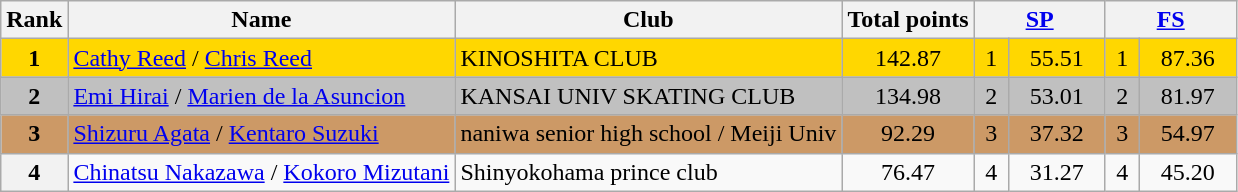<table class="wikitable sortable">
<tr>
<th>Rank</th>
<th>Name</th>
<th>Club</th>
<th>Total points</th>
<th colspan="2" width="80px"><a href='#'>SP</a></th>
<th colspan="2" width="80px"><a href='#'>FS</a></th>
</tr>
<tr bgcolor="gold">
<td align="center"><strong>1</strong></td>
<td><a href='#'>Cathy Reed</a> / <a href='#'>Chris Reed</a></td>
<td>KINOSHITA CLUB</td>
<td align="center">142.87</td>
<td align="center">1</td>
<td align="center">55.51</td>
<td align="center">1</td>
<td align="center">87.36</td>
</tr>
<tr bgcolor="silver">
<td align="center"><strong>2</strong></td>
<td><a href='#'>Emi Hirai</a> / <a href='#'>Marien de la Asuncion</a></td>
<td>KANSAI UNIV SKATING CLUB</td>
<td align="center">134.98</td>
<td align="center">2</td>
<td align="center">53.01</td>
<td align="center">2</td>
<td align="center">81.97</td>
</tr>
<tr bgcolor="cc9966">
<td align="center"><strong>3</strong></td>
<td><a href='#'>Shizuru Agata</a> / <a href='#'>Kentaro Suzuki</a></td>
<td>naniwa senior high school / Meiji Univ</td>
<td align="center">92.29</td>
<td align="center">3</td>
<td align="center">37.32</td>
<td align="center">3</td>
<td align="center">54.97</td>
</tr>
<tr>
<th>4</th>
<td><a href='#'>Chinatsu Nakazawa</a> / <a href='#'>Kokoro Mizutani</a></td>
<td>Shinyokohama prince club</td>
<td align="center">76.47</td>
<td align="center">4</td>
<td align="center">31.27</td>
<td align="center">4</td>
<td align="center">45.20</td>
</tr>
</table>
